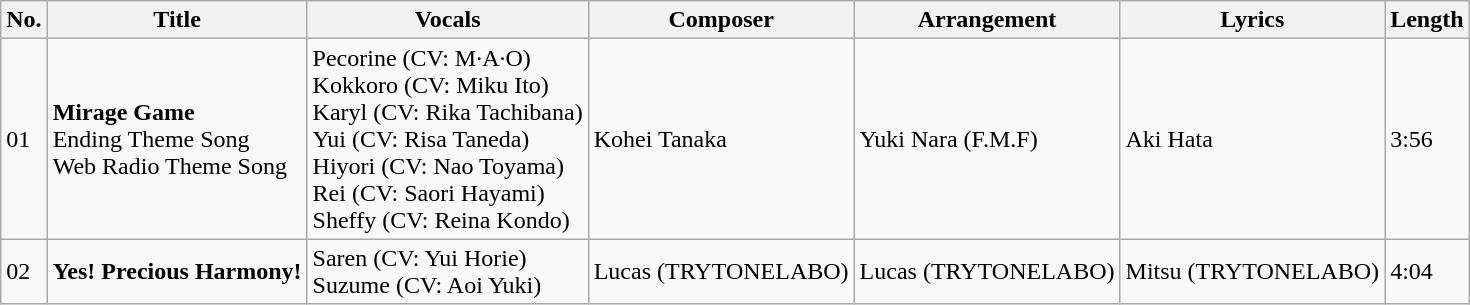<table class="wikitable">
<tr>
<th>No.</th>
<th>Title</th>
<th><strong>Vocals</strong></th>
<th>Composer</th>
<th>Arrangement</th>
<th>Lyrics</th>
<th>Length</th>
</tr>
<tr>
<td>01</td>
<td><strong>Mirage Game</strong><br>Ending Theme Song<br>Web Radio Theme Song</td>
<td>Pecorine (CV: M·A·O)<br>Kokkoro (CV: Miku Ito)<br>Karyl (CV: Rika Tachibana)<br>Yui (CV: Risa Taneda)<br>Hiyori (CV: Nao Toyama)<br>Rei (CV: Saori Hayami)<br>Sheffy (CV: Reina Kondo)</td>
<td>Kohei Tanaka</td>
<td>Yuki Nara (F.M.F)</td>
<td>Aki Hata</td>
<td>3:56</td>
</tr>
<tr>
<td>02</td>
<td><strong>Yes! Precious Harmony!</strong></td>
<td>Saren (CV: Yui Horie)<br>Suzume (CV: Aoi Yuki)</td>
<td>Lucas (TRYTONELABO)</td>
<td>Lucas (TRYTONELABO)</td>
<td>Mitsu (TRYTONELABO)</td>
<td>4:04</td>
</tr>
</table>
